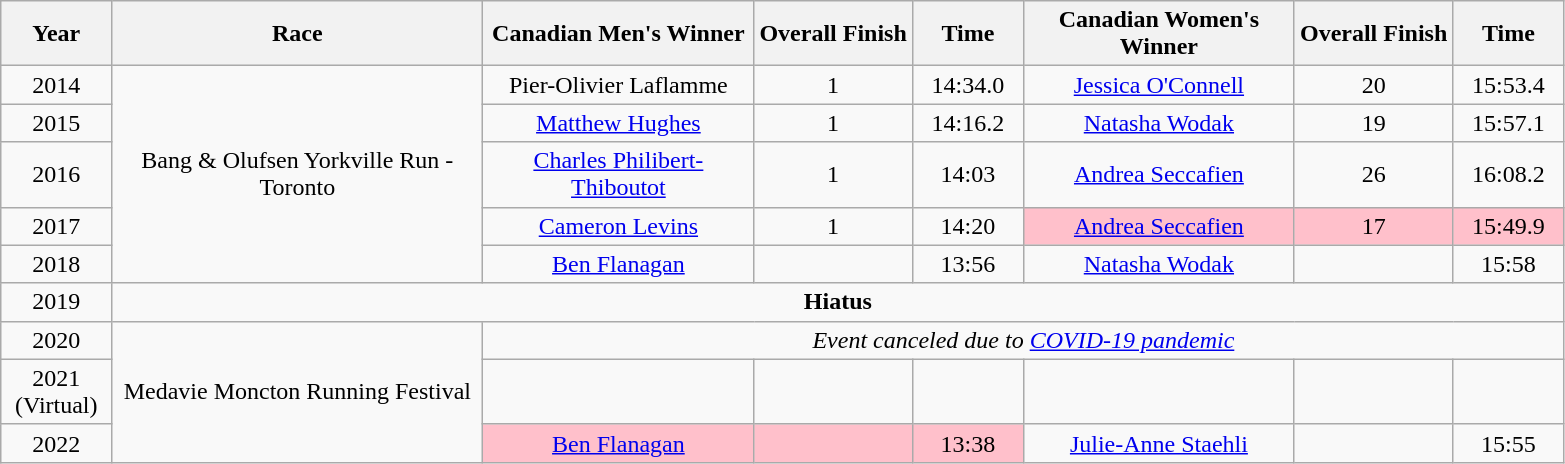<table class="wikitable sortable" style="text-align:center">
<tr>
<th style="width: 50pt;">Year</th>
<th style="width: 180pt;">Race</th>
<th style="width: 130pt;">Canadian Men's Winner</th>
<th>Overall Finish</th>
<th style="width: 50pt;">Time</th>
<th style="width: 130pt;">Canadian Women's Winner</th>
<th>Overall Finish</th>
<th style="width: 50pt;">Time</th>
</tr>
<tr>
<td>2014</td>
<td rowspan=5> Bang & Olufsen Yorkville Run - Toronto</td>
<td> Pier-Olivier Laflamme</td>
<td>1</td>
<td>14:34.0 </td>
<td> <a href='#'>Jessica O'Connell</a></td>
<td>20</td>
<td>15:53.4 </td>
</tr>
<tr>
<td>2015</td>
<td> <a href='#'>Matthew Hughes</a></td>
<td>1</td>
<td>14:16.2 </td>
<td> <a href='#'>Natasha Wodak</a></td>
<td>19</td>
<td>15:57.1 </td>
</tr>
<tr>
<td>2016</td>
<td> <a href='#'>Charles Philibert-Thiboutot</a></td>
<td>1</td>
<td>14:03 </td>
<td> <a href='#'>Andrea Seccafien</a></td>
<td>26</td>
<td>16:08.2 </td>
</tr>
<tr>
<td>2017</td>
<td> <a href='#'>Cameron Levins</a></td>
<td>1</td>
<td>14:20 </td>
<td bgcolor=Pink> <a href='#'>Andrea Seccafien</a></td>
<td bgcolor=Pink>17</td>
<td bgcolor=Pink>15:49.9 </td>
</tr>
<tr>
<td>2018</td>
<td> <a href='#'>Ben Flanagan</a></td>
<td></td>
<td>13:56 </td>
<td> <a href='#'>Natasha Wodak</a></td>
<td></td>
<td>15:58 </td>
</tr>
<tr>
<td>2019</td>
<td colspan=7><strong>Hiatus</strong> </td>
</tr>
<tr>
<td>2020</td>
<td rowspan=3> Medavie Moncton Running Festival  </td>
<td colspan=6><em>Event canceled due to <a href='#'>COVID-19 pandemic</a></em></td>
</tr>
<tr>
<td>2021 (Virtual) </td>
<td></td>
<td></td>
<td></td>
<td></td>
<td></td>
<td></td>
</tr>
<tr>
<td>2022</td>
<td bgcolor=Pink> <a href='#'>Ben Flanagan</a></td>
<td bgcolor=Pink></td>
<td bgcolor=Pink>13:38 </td>
<td> <a href='#'>Julie-Anne Staehli</a></td>
<td></td>
<td>15:55 </td>
</tr>
</table>
